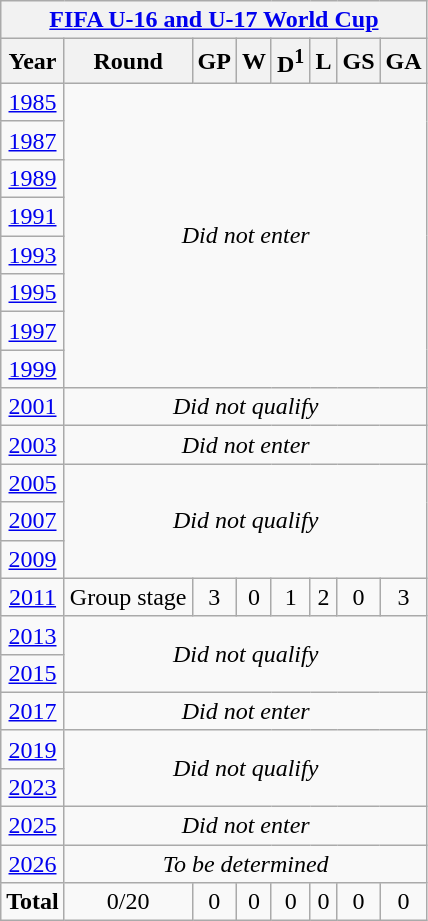<table class="wikitable" style="text-align: center;">
<tr>
<th colspan=8><a href='#'>FIFA U-16 and U-17 World Cup</a></th>
</tr>
<tr>
<th>Year</th>
<th>Round</th>
<th>GP</th>
<th>W</th>
<th>D<sup>1</sup></th>
<th>L</th>
<th>GS</th>
<th>GA</th>
</tr>
<tr>
<td> <a href='#'>1985</a></td>
<td rowspan=8 colspan=9><em>Did not enter</em></td>
</tr>
<tr>
<td> <a href='#'>1987</a></td>
</tr>
<tr>
<td> <a href='#'>1989</a></td>
</tr>
<tr>
<td> <a href='#'>1991</a></td>
</tr>
<tr>
<td> <a href='#'>1993</a></td>
</tr>
<tr>
<td> <a href='#'>1995</a></td>
</tr>
<tr>
<td> <a href='#'>1997</a></td>
</tr>
<tr>
<td> <a href='#'>1999</a></td>
</tr>
<tr>
<td> <a href='#'>2001</a></td>
<td colspan=9><em>Did not qualify</em></td>
</tr>
<tr>
<td> <a href='#'>2003</a></td>
<td colspan=9><em>Did not enter</em></td>
</tr>
<tr>
<td> <a href='#'>2005</a></td>
<td rowspan=3 colspan=9><em>Did not qualify</em></td>
</tr>
<tr>
<td> <a href='#'>2007</a></td>
</tr>
<tr>
<td> <a href='#'>2009</a></td>
</tr>
<tr>
<td> <a href='#'>2011</a></td>
<td>Group stage</td>
<td>3</td>
<td>0</td>
<td>1</td>
<td>2</td>
<td>0</td>
<td>3</td>
</tr>
<tr>
<td> <a href='#'>2013</a></td>
<td rowspan=2 colspan=9><em>Did not qualify</em></td>
</tr>
<tr>
<td> <a href='#'>2015</a></td>
</tr>
<tr>
<td> <a href='#'>2017</a></td>
<td colspan=9><em>Did not enter</em></td>
</tr>
<tr>
<td> <a href='#'>2019</a></td>
<td rowspan=2 colspan=9><em>Did not qualify</em></td>
</tr>
<tr>
<td> <a href='#'>2023</a></td>
</tr>
<tr>
<td> <a href='#'>2025</a></td>
<td colspan=9><em>Did not enter</em></td>
</tr>
<tr>
<td> <a href='#'>2026</a></td>
<td colspan=7><em>To be determined</em></td>
</tr>
<tr>
<td><strong>Total</strong></td>
<td>0/20</td>
<td>0</td>
<td>0</td>
<td>0</td>
<td>0</td>
<td>0</td>
<td>0</td>
</tr>
</table>
